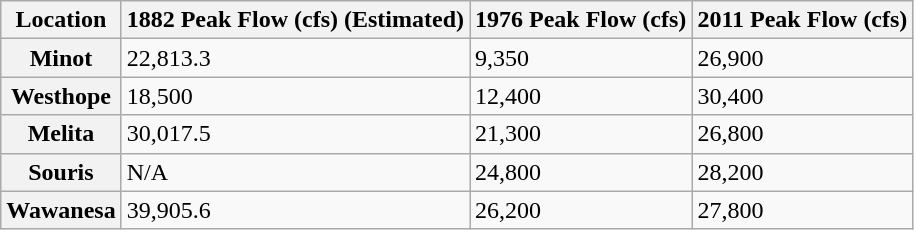<table class="wikitable">
<tr>
<th>Location</th>
<th>1882 Peak Flow (cfs) (Estimated) </th>
<th>1976 Peak Flow (cfs) </th>
<th>2011 Peak Flow (cfs) </th>
</tr>
<tr>
<th>Minot</th>
<td>22,813.3</td>
<td>9,350</td>
<td>26,900</td>
</tr>
<tr>
<th>Westhope</th>
<td>18,500</td>
<td>12,400</td>
<td>30,400</td>
</tr>
<tr>
<th>Melita</th>
<td>30,017.5</td>
<td>21,300</td>
<td>26,800</td>
</tr>
<tr>
<th>Souris</th>
<td>N/A</td>
<td>24,800</td>
<td>28,200</td>
</tr>
<tr>
<th>Wawanesa</th>
<td>39,905.6</td>
<td>26,200</td>
<td>27,800</td>
</tr>
</table>
